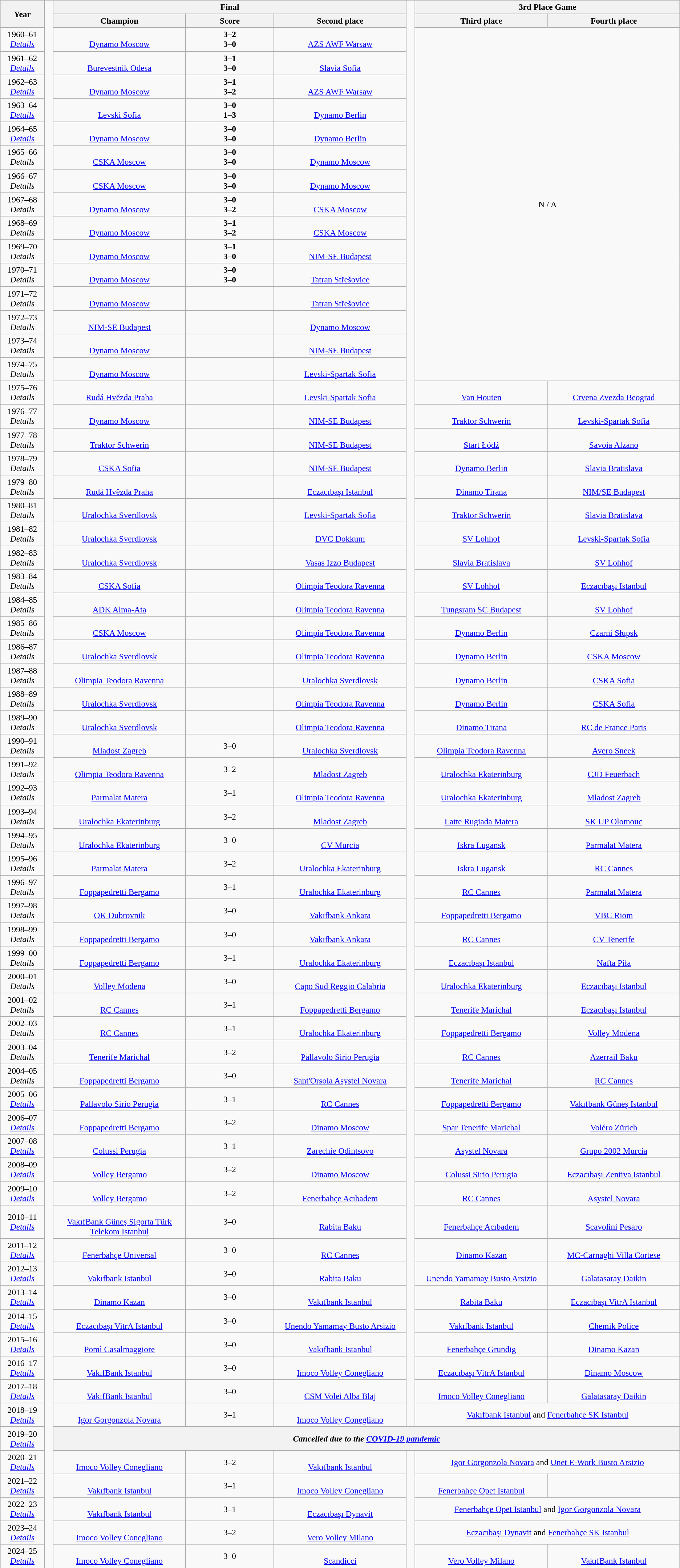<table class="wikitable" style="font-size: 97%; text-align: center;">
<tr>
<th rowspan="2" style="width:5%;">Year</th>
<td style="width:1%;" rowspan="67"></td>
<th colspan=3>Final</th>
<td style="width:1%;" rowspan="61"></td>
<th colspan=2>3rd Place Game</th>
</tr>
<tr>
<th width=15%>Champion</th>
<th width=10%>Score</th>
<th width=15%>Second place</th>
<th width=15%>Third place</th>
<th width=15%>Fourth place</th>
</tr>
<tr>
<td align=center>1960–61<br><em><a href='#'>Details</a></em></td>
<td> <br> <a href='#'>Dynamo Moscow</a></td>
<td><strong>3–2</strong><br><strong>3–0</strong></td>
<td> <br> <a href='#'>AZS AWF Warsaw</a></td>
<td colspan=2 rowspan=15 align=center>N / A</td>
</tr>
<tr>
<td align=center>1961–62<br><em><a href='#'>Details</a></em></td>
<td> <br> <a href='#'>Burevestnik Odesa</a></td>
<td align=center><strong>3–1</strong><br><strong>3–0</strong></td>
<td> <br> <a href='#'>Slavia Sofia</a></td>
</tr>
<tr>
<td align=center>1962–63<br><em><a href='#'>Details</a></em></td>
<td> <br> <a href='#'>Dynamo Moscow</a></td>
<td><strong>3–1</strong><br><strong>3–2</strong></td>
<td> <br> <a href='#'>AZS AWF Warsaw</a></td>
</tr>
<tr>
<td align=center>1963–64<br><em><a href='#'>Details</a></em></td>
<td> <br> <a href='#'>Levski Sofia</a></td>
<td align=center><strong>3–0</strong><br><strong>1–3</strong></td>
<td> <br> <a href='#'>Dynamo Berlin</a></td>
</tr>
<tr>
<td align=center>1964–65<br><em><a href='#'>Details</a></em></td>
<td> <br> <a href='#'>Dynamo Moscow</a></td>
<td align=center><strong>3–0</strong><br><strong>3–0</strong></td>
<td> <br> <a href='#'>Dynamo Berlin</a></td>
</tr>
<tr>
<td align=center>1965–66<br><em>Details</em></td>
<td> <br> <a href='#'>CSKA Moscow</a></td>
<td align=center><strong>3–0</strong><br><strong>3–0</strong></td>
<td> <br> <a href='#'>Dynamo Moscow</a></td>
</tr>
<tr>
<td align=center>1966–67<br><em>Details</em></td>
<td> <br> <a href='#'>CSKA Moscow</a></td>
<td align=center><strong>3–0</strong><br><strong>3–0</strong></td>
<td> <br> <a href='#'>Dynamo Moscow</a></td>
</tr>
<tr>
<td align=center>1967–68<br><em>Details</em></td>
<td> <br> <a href='#'>Dynamo Moscow</a></td>
<td align=center><strong>3–0</strong><br><strong>3–2</strong></td>
<td> <br> <a href='#'>CSKA Moscow</a></td>
</tr>
<tr>
<td align=center>1968–69<br><em>Details</em></td>
<td>  <br><a href='#'>Dynamo Moscow</a></td>
<td align=center><strong>3–1</strong><br><strong>3–2</strong></td>
<td> <br> <a href='#'>CSKA Moscow</a></td>
</tr>
<tr>
<td align=center>1969–70<br><em>Details</em></td>
<td> <br> <a href='#'>Dynamo Moscow</a></td>
<td align=center><strong>3–1</strong><br><strong>3–0</strong></td>
<td> <br> <a href='#'>NIM-SE Budapest</a></td>
</tr>
<tr>
<td align=center>1970–71<br><em>Details</em></td>
<td> <br> <a href='#'>Dynamo Moscow</a></td>
<td align=center><strong>3–0</strong><br><strong>3–0</strong></td>
<td> <br> <a href='#'>Tatran Střešovice</a></td>
</tr>
<tr>
<td align=center>1971–72<br><em>Details</em></td>
<td> <br> <a href='#'>Dynamo Moscow</a></td>
<td align=center></td>
<td> <br> <a href='#'>Tatran Střešovice</a></td>
</tr>
<tr>
<td align=center>1972–73<br><em>Details</em></td>
<td> <br> <a href='#'>NIM-SE Budapest</a></td>
<td align=center></td>
<td> <br> <a href='#'>Dynamo Moscow</a></td>
</tr>
<tr>
<td align=center>1973–74<br><em>Details</em></td>
<td> <br> <a href='#'>Dynamo Moscow</a></td>
<td align=center></td>
<td> <br> <a href='#'>NIM-SE Budapest</a></td>
</tr>
<tr>
<td align=center>1974–75<br><em>Details</em></td>
<td> <br> <a href='#'>Dynamo Moscow</a></td>
<td align=center></td>
<td> <br> <a href='#'>Levski-Spartak Sofia</a></td>
</tr>
<tr>
<td align=center>1975–76<br><em>Details</em></td>
<td> <br> <a href='#'>Rudá Hvězda Praha</a></td>
<td align=center></td>
<td> <br> <a href='#'>Levski-Spartak Sofia</a></td>
<td> <br> <a href='#'>Van Houten</a></td>
<td> <br> <a href='#'>Crvena Zvezda Beograd</a></td>
</tr>
<tr>
<td align=center>1976–77<br><em>Details</em></td>
<td> <br> <a href='#'>Dynamo Moscow</a></td>
<td align=center></td>
<td> <br> <a href='#'>NIM-SE Budapest</a></td>
<td> <br> <a href='#'>Traktor Schwerin</a></td>
<td> <br> <a href='#'>Levski-Spartak Sofia</a></td>
</tr>
<tr>
<td align=center>1977–78<br><em>Details</em></td>
<td> <br> <a href='#'>Traktor Schwerin</a></td>
<td align=center></td>
<td> <br> <a href='#'>NIM-SE Budapest</a></td>
<td> <br> <a href='#'>Start Łódź</a></td>
<td> <br> <a href='#'>Savoia Alzano</a></td>
</tr>
<tr>
<td align=center>1978–79<br><em>Details</em></td>
<td> <br> <a href='#'>CSKA Sofia</a></td>
<td align=center></td>
<td> <br> <a href='#'>NIM-SE Budapest</a></td>
<td> <br> <a href='#'>Dynamo Berlin</a></td>
<td> <br> <a href='#'>Slavia Bratislava</a></td>
</tr>
<tr>
<td align=center>1979–80<br><em>Details</em></td>
<td> <br> <a href='#'>Rudá Hvězda Praha</a></td>
<td align=center></td>
<td> <br> <a href='#'>Eczacıbaşı Istanbul</a></td>
<td> <br> <a href='#'>Dinamo Tirana</a></td>
<td> <br> <a href='#'>NIM/SE Budapest</a></td>
</tr>
<tr>
<td align=center>1980–81<br><em>Details</em></td>
<td> <br> <a href='#'>Uralochka Sverdlovsk</a></td>
<td align=center></td>
<td> <br> <a href='#'>Levski-Spartak Sofia</a></td>
<td> <br> <a href='#'>Traktor Schwerin</a></td>
<td> <br> <a href='#'>Slavia Bratislava</a></td>
</tr>
<tr>
<td align=center>1981–82<br><em>Details</em></td>
<td> <br> <a href='#'>Uralochka Sverdlovsk</a></td>
<td align=center></td>
<td> <br> <a href='#'>DVC Dokkum</a></td>
<td> <br> <a href='#'>SV Lohhof</a></td>
<td> <br> <a href='#'>Levski-Spartak Sofia</a></td>
</tr>
<tr>
<td align=center>1982–83<br><em>Details</em></td>
<td> <br> <a href='#'>Uralochka Sverdlovsk</a></td>
<td align=center></td>
<td> <br> <a href='#'>Vasas Izzo Budapest</a></td>
<td> <br> <a href='#'>Slavia Bratislava</a></td>
<td> <br> <a href='#'>SV Lohhof</a></td>
</tr>
<tr>
<td align=center>1983–84<br><em>Details</em></td>
<td> <br> <a href='#'>CSKA Sofia</a></td>
<td align=center></td>
<td> <br> <a href='#'>Olimpia Teodora Ravenna</a></td>
<td> <br> <a href='#'>SV Lohhof</a></td>
<td> <br> <a href='#'>Eczacıbaşı Istanbul</a></td>
</tr>
<tr>
<td align=center>1984–85<br><em>Details</em></td>
<td> <br> <a href='#'>ADK Alma-Ata</a></td>
<td align=center></td>
<td> <br> <a href='#'>Olimpia Teodora Ravenna</a></td>
<td> <br> <a href='#'>Tungsram SC Budapest</a></td>
<td> <br> <a href='#'>SV Lohhof</a></td>
</tr>
<tr>
<td align=center>1985–86<br><em>Details</em></td>
<td> <br> <a href='#'>CSKA Moscow</a></td>
<td align=center></td>
<td> <br> <a href='#'>Olimpia Teodora Ravenna</a></td>
<td> <br> <a href='#'>Dynamo Berlin</a></td>
<td> <br> <a href='#'>Czarni Słupsk</a></td>
</tr>
<tr>
<td align=center>1986–87<br><em>Details</em></td>
<td> <br> <a href='#'>Uralochka Sverdlovsk</a></td>
<td align=center></td>
<td> <br> <a href='#'>Olimpia Teodora Ravenna</a></td>
<td> <br> <a href='#'>Dynamo Berlin</a></td>
<td> <br> <a href='#'>CSKA Moscow</a></td>
</tr>
<tr>
<td align=center>1987–88<br><em>Details</em></td>
<td> <br> <a href='#'>Olimpia Teodora Ravenna</a></td>
<td align=center></td>
<td> <br> <a href='#'>Uralochka Sverdlovsk</a></td>
<td> <br> <a href='#'>Dynamo Berlin</a></td>
<td> <br> <a href='#'>CSKA Sofia</a></td>
</tr>
<tr>
<td align=center>1988–89<br><em>Details</em></td>
<td> <br> <a href='#'>Uralochka Sverdlovsk</a></td>
<td align=center></td>
<td> <br> <a href='#'>Olimpia Teodora Ravenna</a></td>
<td> <br> <a href='#'>Dynamo Berlin</a></td>
<td> <br> <a href='#'>CSKA Sofia</a></td>
</tr>
<tr>
<td align=center>1989–90<br><em>Details</em></td>
<td> <br> <a href='#'>Uralochka Sverdlovsk</a></td>
<td align=center></td>
<td> <br> <a href='#'>Olimpia Teodora Ravenna</a></td>
<td> <br> <a href='#'>Dinamo Tirana</a></td>
<td> <br> <a href='#'>RC de France Paris</a></td>
</tr>
<tr>
<td align=center>1990–91<br><em>Details</em></td>
<td> <br> <a href='#'>Mladost Zagreb</a></td>
<td align=center>3–0</td>
<td> <br> <a href='#'>Uralochka Sverdlovsk</a></td>
<td> <br> <a href='#'>Olimpia Teodora Ravenna</a></td>
<td> <br> <a href='#'>Avero Sneek</a></td>
</tr>
<tr>
<td align=center>1991–92<br><em>Details</em></td>
<td> <br> <a href='#'>Olimpia Teodora Ravenna</a></td>
<td align=center>3–2</td>
<td> <br> <a href='#'>Mladost Zagreb</a></td>
<td> <br> <a href='#'>Uralochka Ekaterinburg</a></td>
<td> <br> <a href='#'>CJD Feuerbach</a></td>
</tr>
<tr>
<td align=center>1992–93<br><em>Details</em></td>
<td> <br> <a href='#'>Parmalat Matera</a></td>
<td align=center>3–1</td>
<td> <br> <a href='#'>Olimpia Teodora Ravenna</a></td>
<td> <br> <a href='#'>Uralochka Ekaterinburg</a></td>
<td> <br> <a href='#'>Mladost Zagreb</a></td>
</tr>
<tr>
<td align=center>1993–94<br><em>Details</em></td>
<td> <br> <a href='#'>Uralochka Ekaterinburg</a></td>
<td align=center>3–2</td>
<td> <br> <a href='#'>Mladost Zagreb</a></td>
<td> <br> <a href='#'>Latte Rugiada Matera</a></td>
<td> <br> <a href='#'>SK UP Olomouc</a></td>
</tr>
<tr>
<td align=center>1994–95<br><em>Details</em></td>
<td> <br> <a href='#'>Uralochka Ekaterinburg</a></td>
<td align=center>3–0</td>
<td> <br> <a href='#'>CV Murcia</a></td>
<td> <br> <a href='#'>Iskra Lugansk</a></td>
<td> <br> <a href='#'>Parmalat Matera</a></td>
</tr>
<tr>
<td align=center>1995–96<br><em>Details</em></td>
<td> <br> <a href='#'>Parmalat Matera</a></td>
<td align=center>3–2</td>
<td> <br> <a href='#'>Uralochka Ekaterinburg</a></td>
<td> <br> <a href='#'>Iskra Lugansk</a></td>
<td> <br> <a href='#'>RC Cannes</a></td>
</tr>
<tr>
<td align=center>1996–97<br><em>Details</em></td>
<td> <br> <a href='#'>Foppapedretti Bergamo</a></td>
<td align=center>3–1</td>
<td> <br> <a href='#'>Uralochka Ekaterinburg</a></td>
<td> <br> <a href='#'>RC Cannes</a></td>
<td> <br> <a href='#'>Parmalat Matera</a></td>
</tr>
<tr>
<td align=center>1997–98<br><em>Details</em></td>
<td> <br> <a href='#'>OK Dubrovnik</a></td>
<td align=center>3–0</td>
<td> <br> <a href='#'>Vakıfbank Ankara</a></td>
<td> <br> <a href='#'>Foppapedretti Bergamo</a></td>
<td> <br> <a href='#'>VBC Riom</a></td>
</tr>
<tr>
<td align=center>1998–99<br><em>Details</em></td>
<td> <br> <a href='#'>Foppapedretti Bergamo</a></td>
<td align=center>3–0</td>
<td> <br> <a href='#'>Vakıfbank Ankara</a></td>
<td> <br> <a href='#'>RC Cannes</a></td>
<td> <br> <a href='#'>CV Tenerife</a></td>
</tr>
<tr>
<td align=center>1999–00<br><em>Details</em></td>
<td> <br> <a href='#'>Foppapedretti Bergamo</a></td>
<td align=center>3–1</td>
<td> <br> <a href='#'>Uralochka Ekaterinburg</a></td>
<td> <br> <a href='#'>Eczacıbaşı Istanbul</a></td>
<td> <br> <a href='#'>Nafta Piła</a></td>
</tr>
<tr>
<td align=center>2000–01<br><em>Details</em></td>
<td> <br> <a href='#'>Volley Modena</a></td>
<td align=center>3–0</td>
<td> <br> <a href='#'>Capo Sud Reggio Calabria</a></td>
<td> <br> <a href='#'>Uralochka Ekaterinburg</a></td>
<td> <br> <a href='#'>Eczacıbaşı Istanbul</a></td>
</tr>
<tr>
<td align=center>2001–02<br><em>Details</em></td>
<td> <br> <a href='#'>RC Cannes</a></td>
<td align=center>3–1</td>
<td> <br> <a href='#'>Foppapedretti Bergamo</a></td>
<td> <br> <a href='#'>Tenerife Marichal</a></td>
<td> <br> <a href='#'>Eczacıbaşı Istanbul</a></td>
</tr>
<tr>
<td align=center>2002–03<br><em>Details</em></td>
<td> <br> <a href='#'>RC Cannes</a></td>
<td align=center>3–1</td>
<td> <br> <a href='#'>Uralochka Ekaterinburg</a></td>
<td> <br> <a href='#'>Foppapedretti Bergamo</a></td>
<td> <br> <a href='#'>Volley Modena</a></td>
</tr>
<tr>
<td align=center>2003–04<br><em>Details</em></td>
<td> <br> <a href='#'>Tenerife Marichal</a></td>
<td align=center>3–2</td>
<td> <br> <a href='#'>Pallavolo Sirio Perugia</a></td>
<td> <br> <a href='#'>RC Cannes</a></td>
<td> <br> <a href='#'>Azerrail Baku</a></td>
</tr>
<tr>
<td align=center>2004–05<br><em>Details</em></td>
<td> <br> <a href='#'>Foppapedretti Bergamo</a></td>
<td align=center>3–0</td>
<td> <br> <a href='#'>Sant'Orsola Asystel Novara</a></td>
<td> <br> <a href='#'>Tenerife Marichal</a></td>
<td> <br> <a href='#'>RC Cannes</a></td>
</tr>
<tr>
<td align=center>2005–06<br><em><a href='#'>Details</a></em></td>
<td> <br> <a href='#'>Pallavolo Sirio Perugia</a></td>
<td align=center>3–1</td>
<td> <br> <a href='#'>RC Cannes</a></td>
<td> <br> <a href='#'>Foppapedretti Bergamo</a></td>
<td> <br> <a href='#'>Vakıfbank Güneş Istanbul</a></td>
</tr>
<tr>
<td align=center>2006–07<br><em><a href='#'>Details</a></em></td>
<td> <br> <a href='#'>Foppapedretti Bergamo</a></td>
<td align=center>3–2</td>
<td> <br> <a href='#'>Dinamo Moscow</a></td>
<td> <br> <a href='#'>Spar Tenerife Marichal</a></td>
<td> <br> <a href='#'>Voléro Zürich</a></td>
</tr>
<tr>
<td align=center>2007–08<br><em><a href='#'>Details</a></em></td>
<td> <br> <a href='#'>Colussi Perugia</a></td>
<td align=center>3–1</td>
<td> <br> <a href='#'>Zarechie Odintsovo</a></td>
<td> <br> <a href='#'>Asystel Novara</a></td>
<td> <br> <a href='#'>Grupo 2002 Murcia</a></td>
</tr>
<tr>
<td align=center>2008–09<br><em><a href='#'>Details</a></em></td>
<td> <br> <a href='#'>Volley Bergamo</a></td>
<td align=center>3–2</td>
<td> <br> <a href='#'>Dinamo Moscow</a></td>
<td> <br> <a href='#'>Colussi Sirio Perugia</a></td>
<td> <br> <a href='#'>Eczacıbaşı Zentiva Istanbul</a></td>
</tr>
<tr>
<td align=center>2009–10<br><em><a href='#'>Details</a></em></td>
<td> <br> <a href='#'>Volley Bergamo</a></td>
<td align=center>3–2</td>
<td> <br> <a href='#'>Fenerbahçe Acıbadem</a></td>
<td> <br> <a href='#'>RC Cannes</a></td>
<td> <br> <a href='#'>Asystel Novara</a></td>
</tr>
<tr>
<td align=center>2010–11<br><em><a href='#'>Details</a></em></td>
<td> <br> <a href='#'>VakıfBank Güneş Sigorta Türk Telekom Istanbul</a></td>
<td align=center>3–0</td>
<td> <br> <a href='#'>Rabita Baku</a></td>
<td> <br> <a href='#'>Fenerbahçe Acıbadem</a></td>
<td> <br> <a href='#'>Scavolini Pesaro</a></td>
</tr>
<tr>
<td align=center>2011–12<br><em><a href='#'>Details</a></em></td>
<td> <br> <a href='#'>Fenerbahçe Universal</a></td>
<td align=center>3–0</td>
<td> <br> <a href='#'>RC Cannes</a></td>
<td> <br> <a href='#'>Dinamo Kazan</a></td>
<td> <br> <a href='#'>MC-Carnaghi Villa Cortese</a></td>
</tr>
<tr>
<td align=center>2012–13<br><em><a href='#'>Details</a></em></td>
<td> <br> <a href='#'>Vakıfbank Istanbul</a></td>
<td align=center>3–0</td>
<td> <br> <a href='#'>Rabita Baku</a></td>
<td> <br> <a href='#'>Unendo Yamamay Busto Arsizio</a></td>
<td> <br> <a href='#'>Galatasaray Daikin</a></td>
</tr>
<tr>
<td align=center>2013–14<br><em><a href='#'>Details</a></em></td>
<td> <br> <a href='#'>Dinamo Kazan</a></td>
<td align=center>3–0</td>
<td> <br> <a href='#'>Vakıfbank Istanbul</a></td>
<td> <br> <a href='#'>Rabita Baku</a></td>
<td> <br> <a href='#'>Eczacıbaşı VitrA Istanbul</a></td>
</tr>
<tr>
<td align=center>2014–15<br><em><a href='#'>Details</a></em></td>
<td> <br> <a href='#'>Eczacıbaşı VitrA Istanbul</a></td>
<td align=center>3–0</td>
<td> <br> <a href='#'>Unendo Yamamay Busto Arsizio</a></td>
<td> <br> <a href='#'>Vakıfbank Istanbul</a></td>
<td> <br> <a href='#'>Chemik Police</a></td>
</tr>
<tr>
<td align=center>2015–16<br><em><a href='#'>Details</a></em></td>
<td> <br> <a href='#'>Pomì Casalmaggiore</a></td>
<td align=center>3–0</td>
<td> <br> <a href='#'>Vakıfbank Istanbul</a></td>
<td> <br> <a href='#'>Fenerbahçe Grundig</a></td>
<td> <br> <a href='#'>Dinamo Kazan</a></td>
</tr>
<tr>
<td align=center>2016–17<br><em><a href='#'>Details</a></em></td>
<td> <br> <a href='#'>VakıfBank Istanbul</a></td>
<td align=center>3–0</td>
<td> <br> <a href='#'>Imoco Volley Conegliano</a></td>
<td> <br> <a href='#'>Eczacıbaşı VitrA Istanbul</a></td>
<td> <br> <a href='#'>Dinamo Moscow</a></td>
</tr>
<tr>
<td align=center>2017–18<br><em><a href='#'>Details</a></em></td>
<td> <br> <a href='#'>VakıfBank Istanbul</a></td>
<td align=center>3–0</td>
<td> <br> <a href='#'>CSM Volei Alba Blaj</a></td>
<td> <br> <a href='#'>Imoco Volley Conegliano</a></td>
<td> <br><a href='#'>Galatasaray Daikin</a></td>
</tr>
<tr>
<td align=center>2018–19<br><em><a href='#'>Details</a></em></td>
<td> <br> <a href='#'>Igor Gorgonzola Novara</a></td>
<td align=center>3–1</td>
<td> <br> <a href='#'>Imoco Volley Conegliano</a></td>
<td colspan=2> <a href='#'>Vakıfbank Istanbul</a> and  <a href='#'>Fenerbahçe SK Istanbul</a></td>
</tr>
<tr>
<td align=center>2019–20<br><em><a href='#'>Details</a></em></td>
<th colspan=8><em>Cancelled due to the <a href='#'>COVID-19 pandemic</a></em></th>
</tr>
<tr>
<td align=center>2020–21<br><em><a href='#'>Details</a></em></td>
<td> <br> <a href='#'>Imoco Volley Conegliano</a></td>
<td align=center>3–2</td>
<td> <br> <a href='#'>Vakıfbank Istanbul</a></td>
<td rowspan="5"></td>
<td colspan=2> <a href='#'>Igor Gorgonzola Novara</a> and  <a href='#'>Unet E-Work Busto Arsizio</a></td>
</tr>
<tr>
<td align=center>2021–22<br><em><a href='#'>Details</a></em></td>
<td> <br> <a href='#'>Vakıfbank Istanbul</a></td>
<td align=center>3–1</td>
<td> <br> <a href='#'>Imoco Volley Conegliano</a></td>
<td> <br> <a href='#'>Fenerbahçe Opet Istanbul</a></td>
</tr>
<tr>
<td align=center>2022–23<br><em><a href='#'>Details</a></em></td>
<td> <br> <a href='#'>Vakıfbank Istanbul</a></td>
<td align=center>3–1</td>
<td> <br> <a href='#'>Eczacıbaşı Dynavit</a></td>
<td colspan=2> <a href='#'>Fenerbahçe Opet Istanbul</a> and  <a href='#'>Igor Gorgonzola Novara</a></td>
</tr>
<tr>
<td align=center>2023–24<br><em><a href='#'>Details</a></em></td>
<td> <br> <a href='#'>Imoco Volley Conegliano</a></td>
<td align=center>3–2</td>
<td> <br> <a href='#'>Vero Volley Milano</a></td>
<td colspan=2> <a href='#'>Eczacıbaşı Dynavit</a> and  <a href='#'>Fenerbahçe SK Istanbul</a></td>
</tr>
<tr>
<td align=center>2024–25<br><em><a href='#'>Details</a></em></td>
<td> <br> <a href='#'>Imoco Volley Conegliano</a></td>
<td align=center>3–0</td>
<td> <br> <a href='#'>Scandicci</a></td>
<td> <br> <a href='#'>Vero Volley Milano</a></td>
<td> <br> <a href='#'>VakıfBank Istanbul</a></td>
</tr>
</table>
